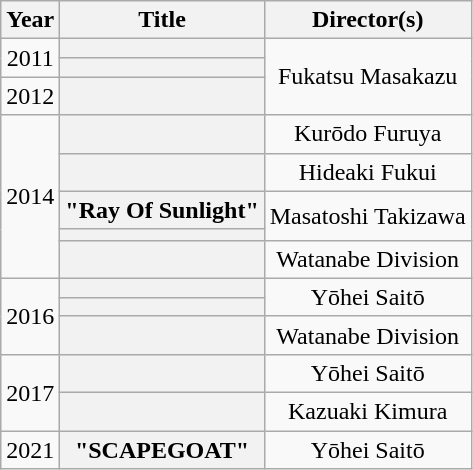<table class="wikitable plainrowheaders" style="text-align:center;">
<tr>
<th scope="col">Year</th>
<th scope="col">Title</th>
<th scope="col">Director(s)</th>
</tr>
<tr>
<td rowspan="2">2011</td>
<th scope="row"></th>
<td rowspan="3">Fukatsu Masakazu</td>
</tr>
<tr>
<th scope="row"></th>
</tr>
<tr>
<td>2012</td>
<th scope="row"></th>
</tr>
<tr>
<td rowspan="5">2014</td>
<th scope="row"></th>
<td>Kurōdo Furuya</td>
</tr>
<tr>
<th scope="row"></th>
<td>Hideaki Fukui</td>
</tr>
<tr>
<th scope="row">"Ray Of Sunlight"</th>
<td rowspan="2">Masatoshi Takizawa</td>
</tr>
<tr>
<th scope="row"></th>
</tr>
<tr>
<th scope="row"></th>
<td>Watanabe Division</td>
</tr>
<tr>
<td rowspan="3">2016</td>
<th scope="row"></th>
<td rowspan="2">Yōhei Saitō</td>
</tr>
<tr>
<th scope="row"></th>
</tr>
<tr>
<th scope="row"></th>
<td>Watanabe Division</td>
</tr>
<tr>
<td rowspan="2">2017</td>
<th scope="row"></th>
<td>Yōhei Saitō</td>
</tr>
<tr>
<th scope="row"></th>
<td>Kazuaki Kimura</td>
</tr>
<tr>
<td>2021</td>
<th scope="row">"SCAPEGOAT"</th>
<td>Yōhei Saitō</td>
</tr>
</table>
